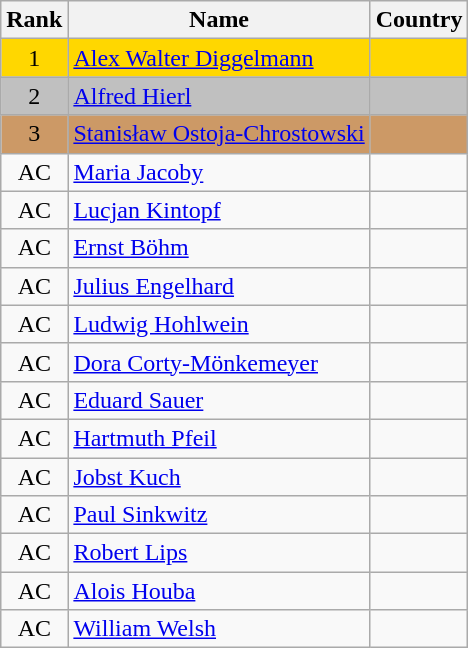<table class="wikitable sortable" style="text-align:center">
<tr>
<th>Rank</th>
<th>Name</th>
<th>Country</th>
</tr>
<tr bgcolor=gold>
<td>1</td>
<td align="left"><a href='#'>Alex Walter Diggelmann</a></td>
<td align="left"></td>
</tr>
<tr bgcolor=silver>
<td>2</td>
<td align="left"><a href='#'>Alfred Hierl</a></td>
<td align="left"></td>
</tr>
<tr bgcolor=#CC9966>
<td>3</td>
<td align="left"><a href='#'>Stanisław Ostoja-Chrostowski</a></td>
<td align="left"></td>
</tr>
<tr>
<td>AC</td>
<td align="left"><a href='#'>Maria Jacoby</a></td>
<td align="left"></td>
</tr>
<tr>
<td>AC</td>
<td align="left"><a href='#'>Lucjan Kintopf</a></td>
<td align="left"></td>
</tr>
<tr>
<td>AC</td>
<td align="left"><a href='#'>Ernst Böhm</a></td>
<td align="left"></td>
</tr>
<tr>
<td>AC</td>
<td align="left"><a href='#'>Julius Engelhard</a></td>
<td align="left"></td>
</tr>
<tr>
<td>AC</td>
<td align="left"><a href='#'>Ludwig Hohlwein</a></td>
<td align="left"></td>
</tr>
<tr>
<td>AC</td>
<td align="left"><a href='#'>Dora Corty-Mönkemeyer</a></td>
<td align="left"></td>
</tr>
<tr>
<td>AC</td>
<td align="left"><a href='#'>Eduard Sauer</a></td>
<td align="left"></td>
</tr>
<tr>
<td>AC</td>
<td align="left"><a href='#'>Hartmuth Pfeil</a></td>
<td align="left"></td>
</tr>
<tr>
<td>AC</td>
<td align="left"><a href='#'>Jobst Kuch</a></td>
<td align="left"></td>
</tr>
<tr>
<td>AC</td>
<td align="left"><a href='#'>Paul Sinkwitz</a></td>
<td align="left"></td>
</tr>
<tr>
<td>AC</td>
<td align="left"><a href='#'>Robert Lips</a></td>
<td align="left"></td>
</tr>
<tr>
<td>AC</td>
<td align="left"><a href='#'>Alois Houba</a></td>
<td align="left"></td>
</tr>
<tr>
<td>AC</td>
<td align="left"><a href='#'>William Welsh</a></td>
<td align="left"></td>
</tr>
</table>
